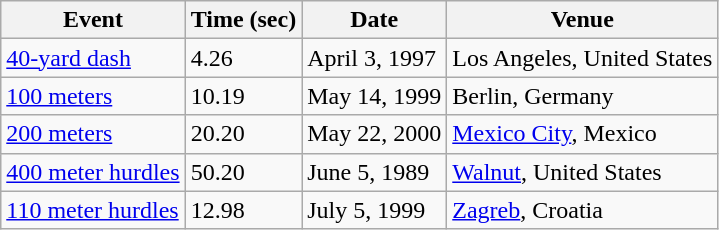<table class=wikitable>
<tr>
<th>Event</th>
<th>Time (sec)</th>
<th>Date</th>
<th>Venue</th>
</tr>
<tr>
<td><a href='#'>40-yard dash</a></td>
<td>4.26</td>
<td>April 3, 1997</td>
<td>Los Angeles, United States</td>
</tr>
<tr>
<td><a href='#'>100 meters</a></td>
<td>10.19</td>
<td>May 14, 1999</td>
<td>Berlin, Germany</td>
</tr>
<tr>
<td><a href='#'>200 meters</a></td>
<td>20.20</td>
<td>May 22, 2000</td>
<td><a href='#'>Mexico City</a>, Mexico</td>
</tr>
<tr>
<td><a href='#'>400 meter hurdles</a></td>
<td>50.20</td>
<td>June 5, 1989</td>
<td><a href='#'>Walnut</a>, United States</td>
</tr>
<tr>
<td><a href='#'>110 meter hurdles</a></td>
<td>12.98</td>
<td>July 5, 1999</td>
<td><a href='#'>Zagreb</a>, Croatia</td>
</tr>
</table>
